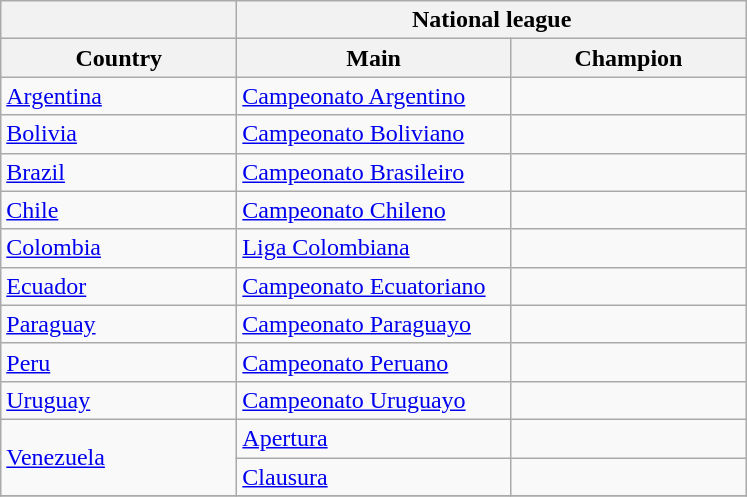<table class="wikitable">
<tr>
<th></th>
<th colspan=2>National league</th>
</tr>
<tr>
<th width=150px>Country</th>
<th width=175px>Main</th>
<th width=150px>Champion</th>
</tr>
<tr>
<td> <a href='#'>Argentina</a></td>
<td><a href='#'>Campeonato Argentino</a></td>
<td></td>
</tr>
<tr>
<td> <a href='#'>Bolivia</a></td>
<td><a href='#'>Campeonato Boliviano</a></td>
<td></td>
</tr>
<tr>
<td> <a href='#'>Brazil</a></td>
<td><a href='#'>Campeonato Brasileiro</a></td>
<td></td>
</tr>
<tr>
<td> <a href='#'>Chile</a></td>
<td><a href='#'>Campeonato Chileno</a></td>
<td></td>
</tr>
<tr>
<td> <a href='#'>Colombia</a></td>
<td><a href='#'>Liga Colombiana</a></td>
<td></td>
</tr>
<tr>
<td> <a href='#'>Ecuador</a></td>
<td><a href='#'>Campeonato Ecuatoriano</a></td>
<td></td>
</tr>
<tr>
<td> <a href='#'>Paraguay</a></td>
<td><a href='#'>Campeonato Paraguayo</a></td>
<td></td>
</tr>
<tr>
<td> <a href='#'>Peru</a></td>
<td><a href='#'>Campeonato Peruano</a></td>
<td></td>
</tr>
<tr>
<td> <a href='#'>Uruguay</a></td>
<td><a href='#'>Campeonato Uruguayo</a></td>
<td></td>
</tr>
<tr>
<td rowspan=2> <a href='#'>Venezuela</a></td>
<td><a href='#'>Apertura</a></td>
<td></td>
</tr>
<tr>
<td><a href='#'>Clausura</a></td>
<td></td>
</tr>
<tr>
</tr>
</table>
